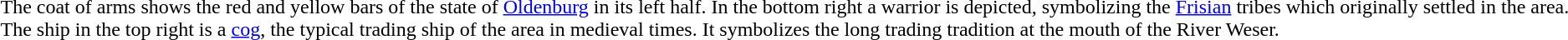<table>
<tr valign=top>
<td>The coat of arms shows the red and yellow bars of the state of <a href='#'>Oldenburg</a> in its left half. In the bottom right a warrior is depicted, symbolizing the <a href='#'>Frisian</a> tribes which originally settled in the area. The ship in the top right is a <a href='#'>cog</a>, the typical trading ship of the area in medieval times. It symbolizes the long trading tradition at the mouth of the River Weser.</td>
</tr>
</table>
